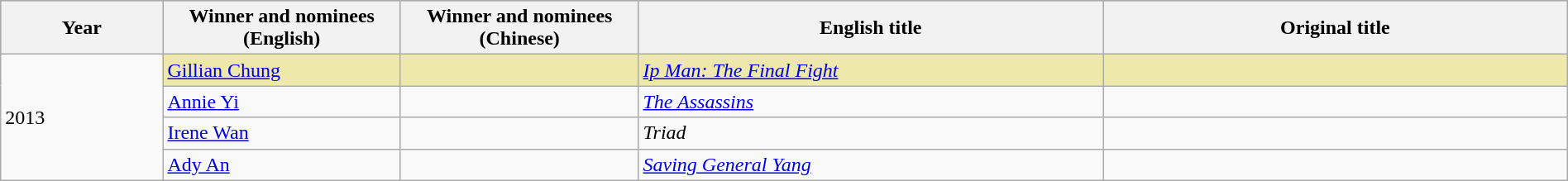<table class="wikitable" style="width:100%;">
<tr style="background:#bebebe">
<th width="100"><strong>Year</strong></th>
<th width="150"><strong>Winner and nominees<br>(English)</strong></th>
<th width="150"><strong>Winner and nominees<br>(Chinese)</strong></th>
<th width="300"><strong>English title</strong></th>
<th width="300"><strong>Original title</strong></th>
</tr>
<tr>
<td rowspan="4">2013</td>
<td style="background:#EEE8AA;"><a href='#'>Gillian Chung</a></td>
<td style="background:#EEE8AA;"></td>
<td style="background:#EEE8AA;"><em><a href='#'>Ip Man: The Final Fight</a></em></td>
<td style="background:#EEE8AA;"></td>
</tr>
<tr>
<td><a href='#'>Annie Yi</a></td>
<td></td>
<td><em><a href='#'>The Assassins</a></em></td>
<td></td>
</tr>
<tr>
<td><a href='#'>Irene Wan</a></td>
<td></td>
<td><em>Triad</em></td>
<td></td>
</tr>
<tr>
<td><a href='#'>Ady An</a></td>
<td></td>
<td><em><a href='#'>Saving General Yang</a></em></td>
<td></td>
</tr>
</table>
